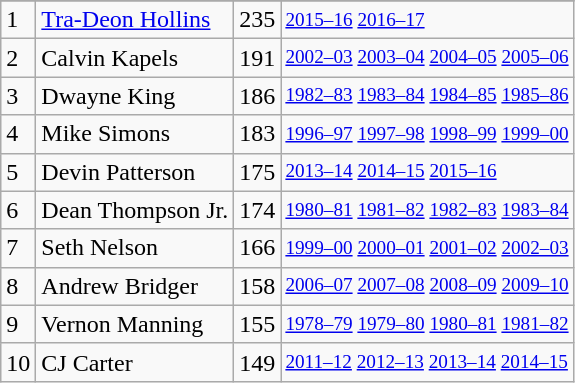<table class="wikitable">
<tr>
</tr>
<tr>
<td>1</td>
<td><a href='#'>Tra-Deon Hollins</a></td>
<td>235</td>
<td style="font-size:80%;"><a href='#'>2015–16</a> <a href='#'>2016–17</a></td>
</tr>
<tr>
<td>2</td>
<td>Calvin Kapels</td>
<td>191</td>
<td style="font-size:80%;"><a href='#'>2002–03</a> <a href='#'>2003–04</a> <a href='#'>2004–05</a> <a href='#'>2005–06</a></td>
</tr>
<tr>
<td>3</td>
<td>Dwayne King</td>
<td>186</td>
<td style="font-size:80%;"><a href='#'>1982–83</a> <a href='#'>1983–84</a> <a href='#'>1984–85</a> <a href='#'>1985–86</a></td>
</tr>
<tr>
<td>4</td>
<td>Mike Simons</td>
<td>183</td>
<td style="font-size:80%;"><a href='#'>1996–97</a> <a href='#'>1997–98</a> <a href='#'>1998–99</a> <a href='#'>1999–00</a></td>
</tr>
<tr>
<td>5</td>
<td>Devin Patterson</td>
<td>175</td>
<td style="font-size:80%;"><a href='#'>2013–14</a> <a href='#'>2014–15</a> <a href='#'>2015–16</a></td>
</tr>
<tr>
<td>6</td>
<td>Dean Thompson Jr.</td>
<td>174</td>
<td style="font-size:80%;"><a href='#'>1980–81</a> <a href='#'>1981–82</a> <a href='#'>1982–83</a> <a href='#'>1983–84</a></td>
</tr>
<tr>
<td>7</td>
<td>Seth Nelson</td>
<td>166</td>
<td style="font-size:80%;"><a href='#'>1999–00</a> <a href='#'>2000–01</a> <a href='#'>2001–02</a> <a href='#'>2002–03</a></td>
</tr>
<tr>
<td>8</td>
<td>Andrew Bridger</td>
<td>158</td>
<td style="font-size:80%;"><a href='#'>2006–07</a> <a href='#'>2007–08</a> <a href='#'>2008–09</a> <a href='#'>2009–10</a></td>
</tr>
<tr>
<td>9</td>
<td>Vernon Manning</td>
<td>155</td>
<td style="font-size:80%;"><a href='#'>1978–79</a> <a href='#'>1979–80</a> <a href='#'>1980–81</a> <a href='#'>1981–82</a></td>
</tr>
<tr>
<td>10</td>
<td>CJ Carter</td>
<td>149</td>
<td style="font-size:80%;"><a href='#'>2011–12</a> <a href='#'>2012–13</a> <a href='#'>2013–14</a> <a href='#'>2014–15</a></td>
</tr>
</table>
